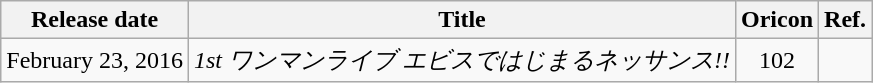<table class="wikitable plainrowheaders" style="text-align: center">
<tr>
<th>Release date</th>
<th>Title</th>
<th>Oricon</th>
<th>Ref.</th>
</tr>
<tr>
<td>February 23, 2016</td>
<td><em>1st ワンマンライブ エビスではじまるネッサンス!!</em></td>
<td>102</td>
<td></td>
</tr>
</table>
